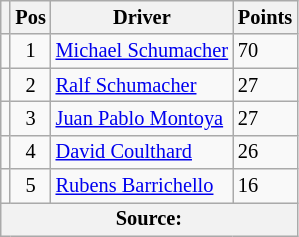<table class="wikitable" style="font-size: 85%;">
<tr>
<th></th>
<th>Pos</th>
<th>Driver</th>
<th>Points</th>
</tr>
<tr>
<td></td>
<td align="center">1</td>
<td> <a href='#'>Michael Schumacher</a></td>
<td>70</td>
</tr>
<tr>
<td></td>
<td align="center">2</td>
<td> <a href='#'>Ralf Schumacher</a></td>
<td>27</td>
</tr>
<tr>
<td></td>
<td align="center">3</td>
<td> <a href='#'>Juan Pablo Montoya</a></td>
<td>27</td>
</tr>
<tr>
<td></td>
<td align="center">4</td>
<td> <a href='#'>David Coulthard</a></td>
<td>26</td>
</tr>
<tr>
<td></td>
<td align="center">5</td>
<td> <a href='#'>Rubens Barrichello</a></td>
<td>16</td>
</tr>
<tr>
<th colspan=4>Source: </th>
</tr>
</table>
